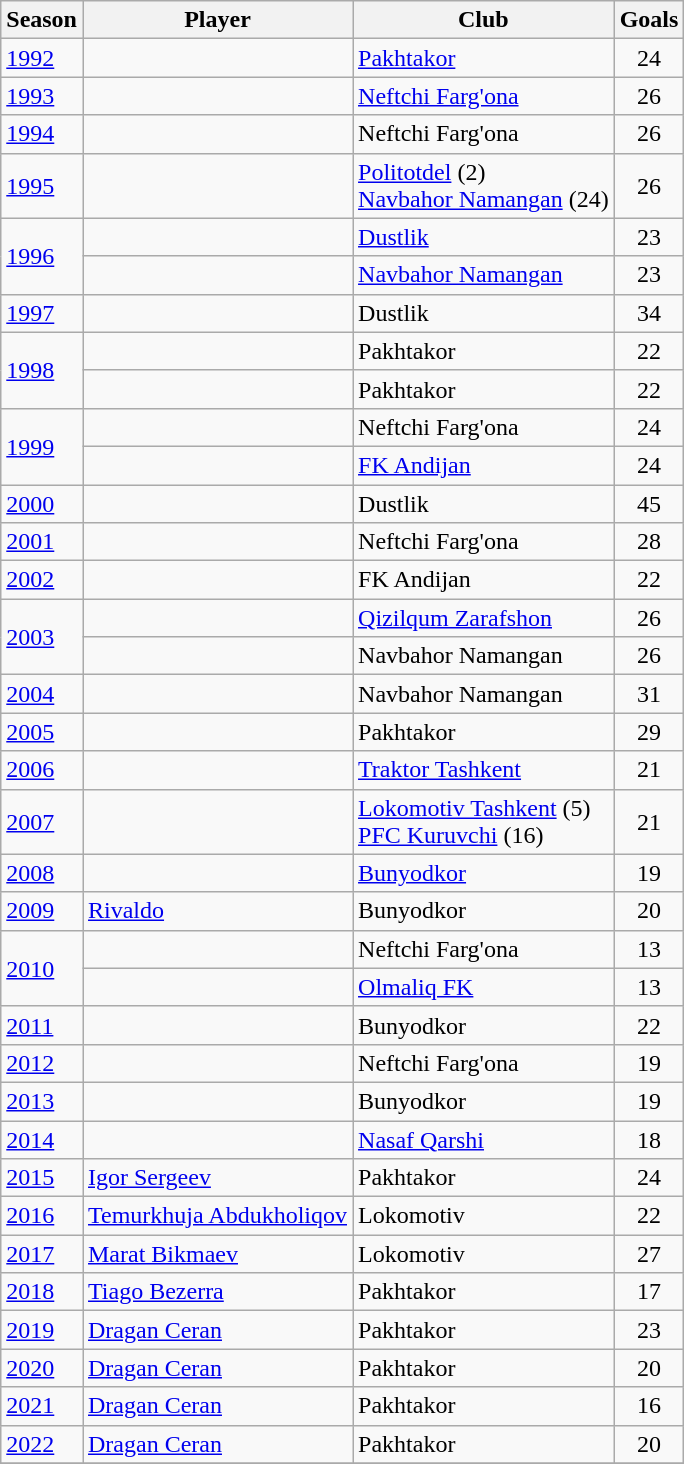<table class="wikitable sortable">
<tr>
<th>Season</th>
<th>Player</th>
<th>Club</th>
<th>Goals</th>
</tr>
<tr>
<td><a href='#'>1992</a></td>
<td> </td>
<td><a href='#'>Pakhtakor</a></td>
<td align=center>24</td>
</tr>
<tr>
<td><a href='#'>1993</a></td>
<td> </td>
<td><a href='#'>Neftchi Farg'ona</a></td>
<td align=center>26</td>
</tr>
<tr>
<td><a href='#'>1994</a></td>
<td> </td>
<td>Neftchi Farg'ona</td>
<td align=center>26</td>
</tr>
<tr>
<td><a href='#'>1995</a></td>
<td> </td>
<td><a href='#'>Politotdel</a> (2)<br><a href='#'>Navbahor Namangan</a> (24)</td>
<td align=center>26</td>
</tr>
<tr>
<td rowspan=2><a href='#'>1996</a></td>
<td> </td>
<td><a href='#'>Dustlik</a></td>
<td align=center>23</td>
</tr>
<tr>
<td> </td>
<td><a href='#'>Navbahor Namangan</a></td>
<td align=center>23</td>
</tr>
<tr>
<td><a href='#'>1997</a></td>
<td> </td>
<td>Dustlik</td>
<td align=center>34</td>
</tr>
<tr>
<td rowspan=2><a href='#'>1998</a></td>
<td> </td>
<td>Pakhtakor</td>
<td align=center>22</td>
</tr>
<tr>
<td> </td>
<td>Pakhtakor</td>
<td align=center>22</td>
</tr>
<tr>
<td rowspan=2><a href='#'>1999</a></td>
<td> </td>
<td>Neftchi Farg'ona</td>
<td align=center>24</td>
</tr>
<tr>
<td> </td>
<td><a href='#'>FK Andijan</a></td>
<td align=center>24</td>
</tr>
<tr>
<td><a href='#'>2000</a></td>
<td> </td>
<td>Dustlik</td>
<td align=center>45</td>
</tr>
<tr>
<td><a href='#'>2001</a></td>
<td> </td>
<td>Neftchi Farg'ona</td>
<td align=center>28</td>
</tr>
<tr>
<td><a href='#'>2002</a></td>
<td> </td>
<td>FK Andijan</td>
<td align=center>22</td>
</tr>
<tr>
<td rowspan=2><a href='#'>2003</a></td>
<td> </td>
<td><a href='#'>Qizilqum Zarafshon</a></td>
<td align=center>26</td>
</tr>
<tr>
<td> </td>
<td>Navbahor Namangan</td>
<td align=center>26</td>
</tr>
<tr>
<td><a href='#'>2004</a></td>
<td> </td>
<td>Navbahor Namangan</td>
<td align=center>31</td>
</tr>
<tr>
<td><a href='#'>2005</a></td>
<td> </td>
<td>Pakhtakor</td>
<td align=center>29</td>
</tr>
<tr>
<td><a href='#'>2006</a></td>
<td> </td>
<td><a href='#'>Traktor Tashkent</a></td>
<td align=center>21</td>
</tr>
<tr>
<td><a href='#'>2007</a></td>
<td> </td>
<td><a href='#'>Lokomotiv Tashkent</a> (5) <br> <a href='#'>PFC Kuruvchi</a> (16)</td>
<td align=center>21</td>
</tr>
<tr>
<td><a href='#'>2008</a></td>
<td> </td>
<td><a href='#'>Bunyodkor</a></td>
<td align=center>19</td>
</tr>
<tr>
<td><a href='#'>2009</a></td>
<td> <a href='#'>Rivaldo</a></td>
<td>Bunyodkor</td>
<td align=center>20</td>
</tr>
<tr>
<td rowspan=2><a href='#'>2010</a></td>
<td> </td>
<td>Neftchi Farg'ona</td>
<td align=center>13</td>
</tr>
<tr>
<td> </td>
<td><a href='#'>Olmaliq FK</a></td>
<td align=center>13</td>
</tr>
<tr>
<td><a href='#'>2011</a></td>
<td> </td>
<td>Bunyodkor</td>
<td align=center>22</td>
</tr>
<tr>
<td><a href='#'>2012</a></td>
<td> </td>
<td>Neftchi Farg'ona</td>
<td align=center>19</td>
</tr>
<tr>
<td><a href='#'>2013</a></td>
<td> </td>
<td>Bunyodkor</td>
<td align=center>19</td>
</tr>
<tr>
<td><a href='#'>2014</a></td>
<td> </td>
<td><a href='#'>Nasaf Qarshi</a></td>
<td align=center>18</td>
</tr>
<tr>
<td><a href='#'>2015</a></td>
<td> <a href='#'>Igor Sergeev</a></td>
<td>Pakhtakor</td>
<td align=center>24</td>
</tr>
<tr>
<td><a href='#'>2016</a></td>
<td> <a href='#'>Temurkhuja Abdukholiqov</a></td>
<td>Lokomotiv</td>
<td align=center>22</td>
</tr>
<tr>
<td><a href='#'>2017</a></td>
<td> <a href='#'>Marat Bikmaev</a></td>
<td>Lokomotiv</td>
<td align=center>27</td>
</tr>
<tr>
<td><a href='#'>2018</a></td>
<td> <a href='#'>Tiago Bezerra</a></td>
<td>Pakhtakor</td>
<td align=center>17</td>
</tr>
<tr>
<td><a href='#'>2019</a></td>
<td> <a href='#'>Dragan Ceran</a></td>
<td>Pakhtakor</td>
<td align=center>23</td>
</tr>
<tr>
<td><a href='#'>2020</a></td>
<td> <a href='#'>Dragan Ceran</a></td>
<td>Pakhtakor</td>
<td align=center>20</td>
</tr>
<tr>
<td><a href='#'>2021</a></td>
<td> <a href='#'>Dragan Ceran</a></td>
<td>Pakhtakor</td>
<td align=center>16</td>
</tr>
<tr>
<td><a href='#'>2022</a></td>
<td> <a href='#'>Dragan Ceran</a></td>
<td>Pakhtakor</td>
<td align=center>20</td>
</tr>
<tr>
</tr>
</table>
